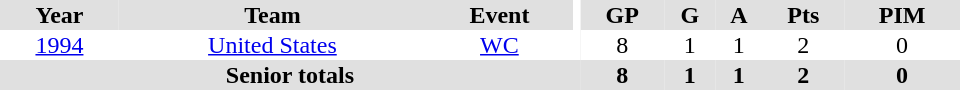<table border="0" cellpadding="1" cellspacing="0" ID="Table3" style="text-align:center; width:40em">
<tr bgcolor="#e0e0e0">
<th>Year</th>
<th>Team</th>
<th>Event</th>
<th rowspan="102" bgcolor="#ffffff"></th>
<th>GP</th>
<th>G</th>
<th>A</th>
<th>Pts</th>
<th>PIM</th>
</tr>
<tr>
<td><a href='#'>1994</a></td>
<td><a href='#'>United States</a></td>
<td><a href='#'>WC</a></td>
<td>8</td>
<td>1</td>
<td>1</td>
<td>2</td>
<td>0</td>
</tr>
<tr bgcolor="#e0e0e0">
<th colspan="4">Senior totals</th>
<th>8</th>
<th>1</th>
<th>1</th>
<th>2</th>
<th>0</th>
</tr>
</table>
